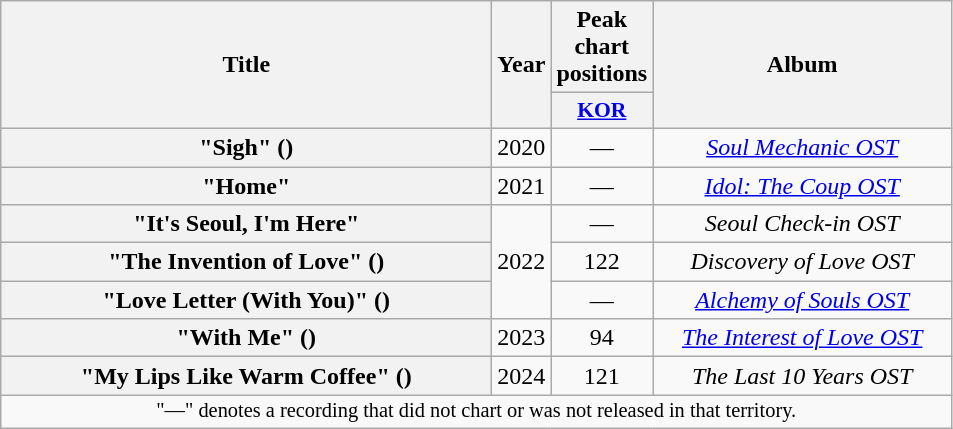<table class="wikitable plainrowheaders" style="text-align:center;" border="1">
<tr>
<th scope="col" rowspan="2" style="width:20em;">Title</th>
<th scope="col" rowspan="2">Year</th>
<th scope="col">Peak chart positions</th>
<th scope="col" rowspan="2" style="width:12em;">Album</th>
</tr>
<tr>
<th scope="col" style="font-size:90%; width:2.5em"><a href='#'>KOR</a><br></th>
</tr>
<tr>
<th scope="row">"Sigh" ()<br></th>
<td>2020</td>
<td>—</td>
<td><em><a href='#'>Soul Mechanic OST</a></em></td>
</tr>
<tr>
<th scope="row">"Home"<br></th>
<td>2021</td>
<td>—</td>
<td><em><a href='#'>Idol: The Coup OST</a></em></td>
</tr>
<tr>
<th scope="row">"It's Seoul, I'm Here"<br></th>
<td rowspan="3">2022</td>
<td>—</td>
<td><em>Seoul Check-in OST</em></td>
</tr>
<tr>
<th scope="row">"The Invention of Love" ()</th>
<td>122</td>
<td><em>Discovery of Love OST</em></td>
</tr>
<tr>
<th scope="row">"Love Letter (With You)" ()</th>
<td>—</td>
<td><em><a href='#'>Alchemy of Souls OST</a></em></td>
</tr>
<tr>
<th scope="row">"With Me" ()</th>
<td>2023</td>
<td>94</td>
<td><em><a href='#'>The Interest of Love OST</a></em></td>
</tr>
<tr>
<th scope="row">"My Lips Like Warm Coffee" ()<br></th>
<td>2024</td>
<td>121</td>
<td><em>The Last 10 Years OST</em></td>
</tr>
<tr>
<td colspan="4" style="font-size:85%">"—" denotes a recording that did not chart or was not released in that territory.</td>
</tr>
</table>
